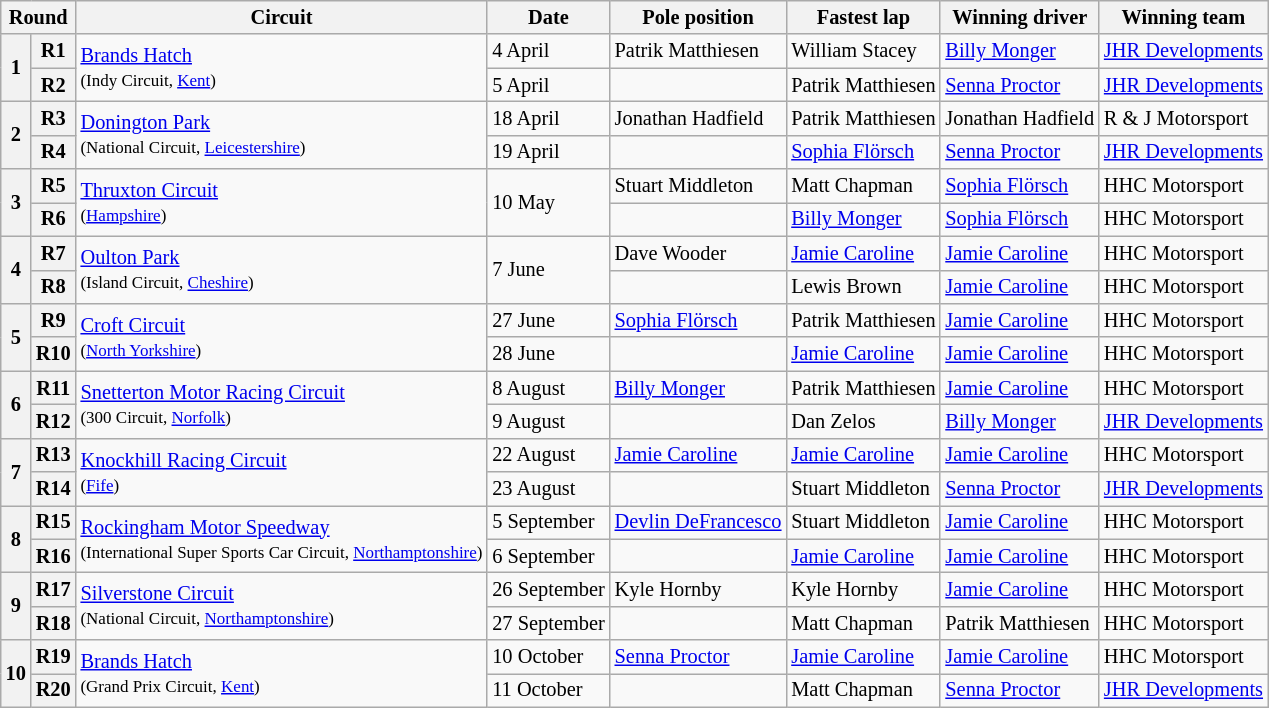<table class="wikitable" style="font-size: 85%">
<tr>
<th colspan=2>Round</th>
<th>Circuit</th>
<th>Date</th>
<th>Pole position</th>
<th>Fastest lap</th>
<th>Winning driver</th>
<th>Winning team</th>
</tr>
<tr>
<th rowspan=2>1</th>
<th>R1</th>
<td rowspan=2><a href='#'>Brands Hatch</a><br><small>(Indy Circuit, <a href='#'>Kent</a>)</small></td>
<td>4 April</td>
<td> Patrik Matthiesen</td>
<td> William Stacey</td>
<td> <a href='#'>Billy Monger</a></td>
<td><a href='#'>JHR Developments</a></td>
</tr>
<tr>
<th>R2</th>
<td>5 April</td>
<td></td>
<td> Patrik Matthiesen</td>
<td> <a href='#'>Senna Proctor</a></td>
<td><a href='#'>JHR Developments</a></td>
</tr>
<tr>
<th rowspan=2>2</th>
<th>R3</th>
<td rowspan=2><a href='#'>Donington Park</a><br><small>(National Circuit, <a href='#'>Leicestershire</a>)</small></td>
<td>18 April</td>
<td> Jonathan Hadfield</td>
<td> Patrik Matthiesen</td>
<td> Jonathan Hadfield</td>
<td>R & J Motorsport</td>
</tr>
<tr>
<th>R4</th>
<td>19 April</td>
<td></td>
<td> <a href='#'>Sophia Flörsch</a></td>
<td> <a href='#'>Senna Proctor</a></td>
<td><a href='#'>JHR Developments</a></td>
</tr>
<tr>
<th rowspan=2>3</th>
<th>R5</th>
<td rowspan=2><a href='#'>Thruxton Circuit</a><br><small>(<a href='#'>Hampshire</a>)</small></td>
<td rowspan=2>10 May</td>
<td> Stuart Middleton</td>
<td> Matt Chapman</td>
<td> <a href='#'>Sophia Flörsch</a></td>
<td>HHC Motorsport</td>
</tr>
<tr>
<th>R6</th>
<td></td>
<td> <a href='#'>Billy Monger</a></td>
<td> <a href='#'>Sophia Flörsch</a></td>
<td>HHC Motorsport</td>
</tr>
<tr>
<th rowspan=2>4</th>
<th>R7</th>
<td rowspan=2><a href='#'>Oulton Park</a><br><small>(Island Circuit, <a href='#'>Cheshire</a>)</small></td>
<td rowspan=2>7 June</td>
<td> Dave Wooder</td>
<td> <a href='#'>Jamie Caroline</a></td>
<td> <a href='#'>Jamie Caroline</a></td>
<td>HHC Motorsport</td>
</tr>
<tr>
<th>R8</th>
<td></td>
<td> Lewis Brown</td>
<td> <a href='#'>Jamie Caroline</a></td>
<td>HHC Motorsport</td>
</tr>
<tr>
<th rowspan=2>5</th>
<th>R9</th>
<td rowspan=2><a href='#'>Croft Circuit</a><br><small>(<a href='#'>North Yorkshire</a>)</small></td>
<td>27 June</td>
<td> <a href='#'>Sophia Flörsch</a></td>
<td> Patrik Matthiesen</td>
<td> <a href='#'>Jamie Caroline</a></td>
<td>HHC Motorsport</td>
</tr>
<tr>
<th>R10</th>
<td>28 June</td>
<td></td>
<td> <a href='#'>Jamie Caroline</a></td>
<td> <a href='#'>Jamie Caroline</a></td>
<td>HHC Motorsport</td>
</tr>
<tr>
<th rowspan=2>6</th>
<th>R11</th>
<td rowspan=2><a href='#'>Snetterton Motor Racing Circuit</a><br><small>(300 Circuit, <a href='#'>Norfolk</a>)</small></td>
<td>8 August</td>
<td> <a href='#'>Billy Monger</a></td>
<td> Patrik Matthiesen</td>
<td> <a href='#'>Jamie Caroline</a></td>
<td>HHC Motorsport</td>
</tr>
<tr>
<th>R12</th>
<td>9 August</td>
<td></td>
<td> Dan Zelos</td>
<td> <a href='#'>Billy Monger</a></td>
<td><a href='#'>JHR Developments</a></td>
</tr>
<tr>
<th rowspan=2>7</th>
<th>R13</th>
<td rowspan=2><a href='#'>Knockhill Racing Circuit</a><br><small>(<a href='#'>Fife</a>)</small></td>
<td>22 August</td>
<td> <a href='#'>Jamie Caroline</a></td>
<td> <a href='#'>Jamie Caroline</a></td>
<td> <a href='#'>Jamie Caroline</a></td>
<td>HHC Motorsport</td>
</tr>
<tr>
<th>R14</th>
<td>23 August</td>
<td></td>
<td> Stuart Middleton</td>
<td> <a href='#'>Senna Proctor</a></td>
<td><a href='#'>JHR Developments</a></td>
</tr>
<tr>
<th rowspan=2>8</th>
<th>R15</th>
<td rowspan=2><a href='#'>Rockingham Motor Speedway</a><br><small>(International Super Sports Car Circuit, <a href='#'>Northamptonshire</a>)</small></td>
<td>5 September</td>
<td> <a href='#'>Devlin DeFrancesco</a></td>
<td> Stuart Middleton</td>
<td> <a href='#'>Jamie Caroline</a></td>
<td>HHC Motorsport</td>
</tr>
<tr>
<th>R16</th>
<td>6 September</td>
<td></td>
<td> <a href='#'>Jamie Caroline</a></td>
<td> <a href='#'>Jamie Caroline</a></td>
<td>HHC Motorsport</td>
</tr>
<tr>
<th rowspan=2>9</th>
<th>R17</th>
<td rowspan=2><a href='#'>Silverstone Circuit</a><br><small>(National Circuit, <a href='#'>Northamptonshire</a>)</small></td>
<td>26 September</td>
<td> Kyle Hornby</td>
<td> Kyle Hornby</td>
<td> <a href='#'>Jamie Caroline</a></td>
<td>HHC Motorsport</td>
</tr>
<tr>
<th>R18</th>
<td>27 September</td>
<td></td>
<td> Matt Chapman</td>
<td> Patrik Matthiesen</td>
<td>HHC Motorsport</td>
</tr>
<tr>
<th rowspan=2>10</th>
<th>R19</th>
<td rowspan=2><a href='#'>Brands Hatch</a><br><small>(Grand Prix Circuit, <a href='#'>Kent</a>)</small></td>
<td>10 October</td>
<td> <a href='#'>Senna Proctor</a></td>
<td> <a href='#'>Jamie Caroline</a></td>
<td> <a href='#'>Jamie Caroline</a></td>
<td>HHC Motorsport</td>
</tr>
<tr>
<th>R20</th>
<td>11 October</td>
<td></td>
<td> Matt Chapman</td>
<td> <a href='#'>Senna Proctor</a></td>
<td><a href='#'>JHR Developments</a></td>
</tr>
</table>
